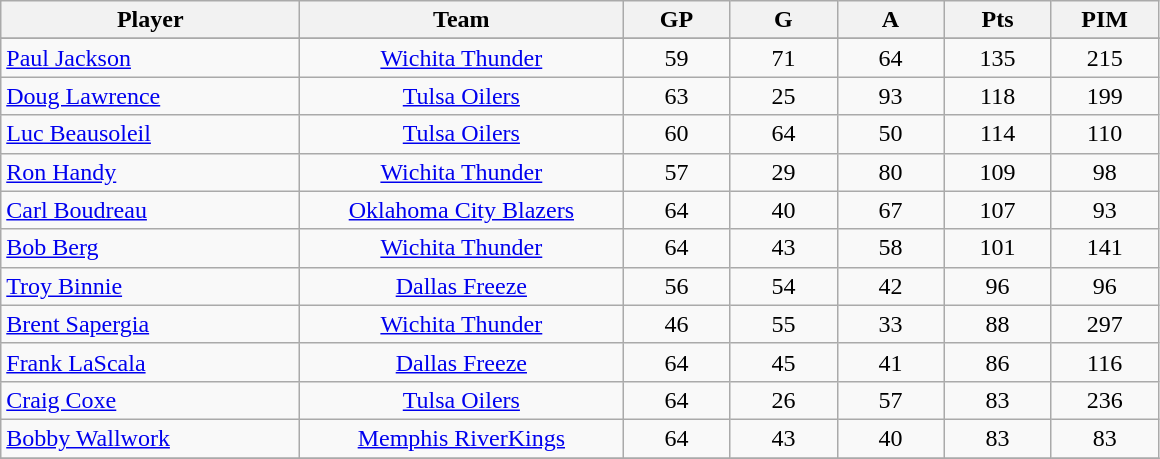<table class="wikitable sortable">
<tr>
<th style="width: 12em;">Player</th>
<th style="width: 13em;">Team</th>
<th style="width: 4em;">GP</th>
<th style="width: 4em;">G</th>
<th style="width: 4em;">A</th>
<th style="width: 4em;">Pts</th>
<th style="width: 4em;">PIM</th>
</tr>
<tr>
</tr>
<tr align="center">
<td align="left"><a href='#'>Paul Jackson</a></td>
<td><a href='#'>Wichita Thunder</a></td>
<td>59</td>
<td>71</td>
<td>64</td>
<td>135</td>
<td>215</td>
</tr>
<tr align="center">
<td align="left"><a href='#'>Doug Lawrence</a></td>
<td><a href='#'>Tulsa Oilers</a></td>
<td>63</td>
<td>25</td>
<td>93</td>
<td>118</td>
<td>199</td>
</tr>
<tr align="center">
<td align="left"><a href='#'>Luc Beausoleil</a></td>
<td><a href='#'>Tulsa Oilers</a></td>
<td>60</td>
<td>64</td>
<td>50</td>
<td>114</td>
<td>110</td>
</tr>
<tr align="center">
<td align="left"><a href='#'>Ron Handy</a></td>
<td><a href='#'>Wichita Thunder</a></td>
<td>57</td>
<td>29</td>
<td>80</td>
<td>109</td>
<td>98</td>
</tr>
<tr align="center">
<td align="left"><a href='#'>Carl Boudreau</a></td>
<td><a href='#'>Oklahoma City Blazers</a></td>
<td>64</td>
<td>40</td>
<td>67</td>
<td>107</td>
<td>93</td>
</tr>
<tr align="center">
<td align="left"><a href='#'>Bob Berg</a></td>
<td><a href='#'>Wichita Thunder</a></td>
<td>64</td>
<td>43</td>
<td>58</td>
<td>101</td>
<td>141</td>
</tr>
<tr align="center">
<td align="left"><a href='#'>Troy Binnie</a></td>
<td><a href='#'>Dallas Freeze</a></td>
<td>56</td>
<td>54</td>
<td>42</td>
<td>96</td>
<td>96</td>
</tr>
<tr align="center">
<td align="left"><a href='#'>Brent Sapergia</a></td>
<td><a href='#'>Wichita Thunder</a></td>
<td>46</td>
<td>55</td>
<td>33</td>
<td>88</td>
<td>297</td>
</tr>
<tr align="center">
<td align="left"><a href='#'>Frank LaScala</a></td>
<td><a href='#'>Dallas Freeze</a></td>
<td>64</td>
<td>45</td>
<td>41</td>
<td>86</td>
<td>116</td>
</tr>
<tr align="center">
<td align="left"><a href='#'>Craig Coxe</a></td>
<td><a href='#'>Tulsa Oilers</a></td>
<td>64</td>
<td>26</td>
<td>57</td>
<td>83</td>
<td>236</td>
</tr>
<tr align="center">
<td align="left"><a href='#'>Bobby Wallwork</a></td>
<td><a href='#'>Memphis RiverKings</a></td>
<td>64</td>
<td>43</td>
<td>40</td>
<td>83</td>
<td>83</td>
</tr>
<tr>
</tr>
</table>
